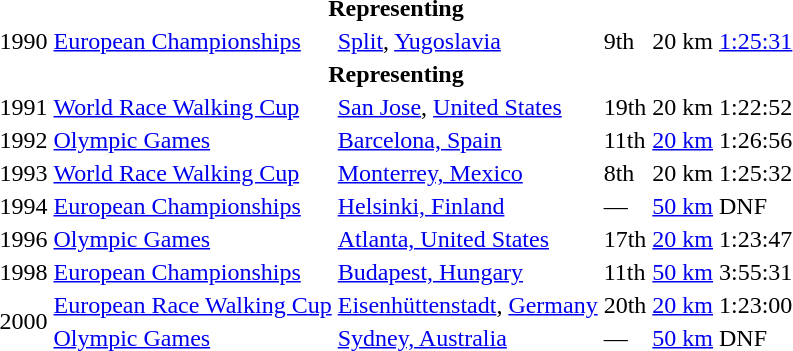<table>
<tr>
<th colspan="6">Representing </th>
</tr>
<tr>
<td>1990</td>
<td><a href='#'>European Championships</a></td>
<td><a href='#'>Split</a>, <a href='#'>Yugoslavia</a></td>
<td>9th</td>
<td>20 km</td>
<td><a href='#'>1:25:31</a></td>
</tr>
<tr>
<th colspan="6">Representing </th>
</tr>
<tr>
<td>1991</td>
<td><a href='#'>World Race Walking Cup</a></td>
<td><a href='#'>San Jose</a>, <a href='#'>United States</a></td>
<td>19th</td>
<td>20 km</td>
<td>1:22:52</td>
</tr>
<tr>
<td>1992</td>
<td><a href='#'>Olympic Games</a></td>
<td><a href='#'>Barcelona, Spain</a></td>
<td>11th</td>
<td><a href='#'>20 km</a></td>
<td>1:26:56</td>
</tr>
<tr>
<td>1993</td>
<td><a href='#'>World Race Walking Cup</a></td>
<td><a href='#'>Monterrey, Mexico</a></td>
<td>8th</td>
<td>20 km</td>
<td>1:25:32</td>
</tr>
<tr>
<td>1994</td>
<td><a href='#'>European Championships</a></td>
<td><a href='#'>Helsinki, Finland</a></td>
<td>—</td>
<td><a href='#'>50 km</a></td>
<td>DNF</td>
</tr>
<tr>
<td>1996</td>
<td><a href='#'>Olympic Games</a></td>
<td><a href='#'>Atlanta, United States</a></td>
<td>17th</td>
<td><a href='#'>20 km</a></td>
<td>1:23:47</td>
</tr>
<tr>
<td>1998</td>
<td><a href='#'>European Championships</a></td>
<td><a href='#'>Budapest, Hungary</a></td>
<td>11th</td>
<td><a href='#'>50 km</a></td>
<td>3:55:31</td>
</tr>
<tr>
<td rowspan=2>2000</td>
<td><a href='#'>European Race Walking Cup</a></td>
<td><a href='#'>Eisenhüttenstadt</a>, <a href='#'>Germany</a></td>
<td>20th</td>
<td><a href='#'>20 km</a></td>
<td>1:23:00</td>
</tr>
<tr>
<td><a href='#'>Olympic Games</a></td>
<td><a href='#'>Sydney, Australia</a></td>
<td>—</td>
<td><a href='#'>50 km</a></td>
<td>DNF</td>
</tr>
</table>
